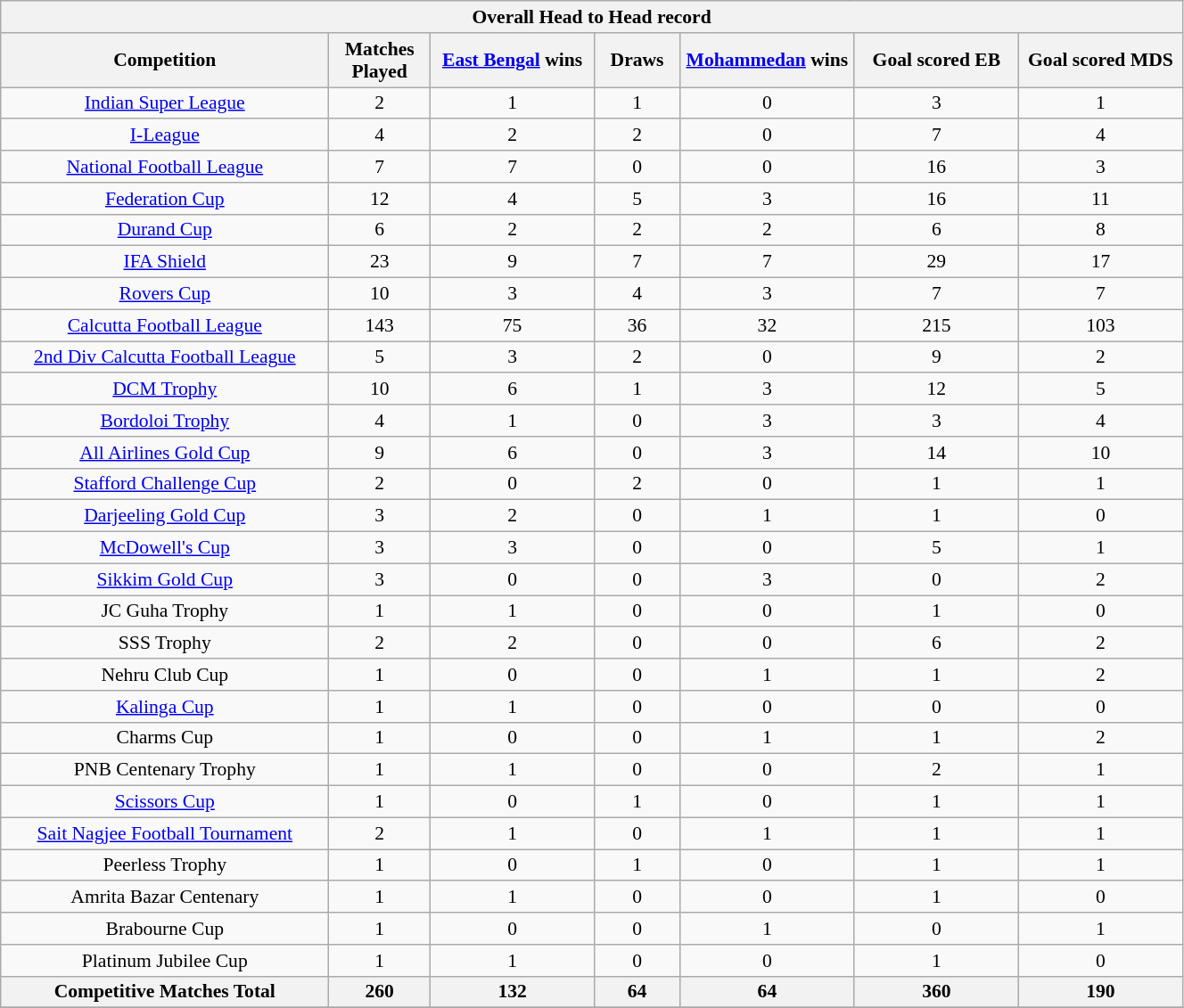<table class="wikitable" style="font-size:90%; width:70%; text-align:center">
<tr>
<th Colspan="7">Overall Head to Head record</th>
</tr>
<tr>
<th width="20%">Competition</th>
<th width="5%">Matches Played</th>
<th width="10%"><a href='#'>East Bengal</a> wins</th>
<th width="5%">Draws</th>
<th width="10%"><a href='#'>Mohammedan</a> wins</th>
<th width="10%">Goal scored EB</th>
<th width="10%">Goal scored MDS</th>
</tr>
<tr>
<td><a href='#'>Indian Super League</a></td>
<td>2</td>
<td>1</td>
<td>1</td>
<td>0</td>
<td>3</td>
<td>1</td>
</tr>
<tr>
<td><a href='#'>I-League</a></td>
<td>4</td>
<td>2</td>
<td>2</td>
<td>0</td>
<td>7</td>
<td>4</td>
</tr>
<tr>
<td><a href='#'>National Football League</a></td>
<td>7</td>
<td>7</td>
<td>0</td>
<td>0</td>
<td>16</td>
<td>3</td>
</tr>
<tr>
<td><a href='#'>Federation Cup</a></td>
<td>12</td>
<td>4</td>
<td>5</td>
<td>3</td>
<td>16</td>
<td>11</td>
</tr>
<tr>
<td><a href='#'>Durand Cup</a></td>
<td>6</td>
<td>2</td>
<td>2</td>
<td>2</td>
<td>6</td>
<td>8</td>
</tr>
<tr>
<td><a href='#'>IFA Shield</a></td>
<td>23</td>
<td>9</td>
<td>7</td>
<td>7</td>
<td>29</td>
<td>17</td>
</tr>
<tr>
<td><a href='#'>Rovers Cup</a></td>
<td>10</td>
<td>3</td>
<td>4</td>
<td>3</td>
<td>7</td>
<td>7</td>
</tr>
<tr>
<td><a href='#'>Calcutta Football League</a></td>
<td>143</td>
<td>75</td>
<td>36</td>
<td>32</td>
<td>215</td>
<td>103</td>
</tr>
<tr>
<td><a href='#'>2nd Div Calcutta Football League</a></td>
<td>5</td>
<td>3</td>
<td>2</td>
<td>0</td>
<td>9</td>
<td>2</td>
</tr>
<tr>
<td><a href='#'>DCM Trophy</a></td>
<td>10</td>
<td>6</td>
<td>1</td>
<td>3</td>
<td>12</td>
<td>5</td>
</tr>
<tr>
<td><a href='#'>Bordoloi Trophy</a></td>
<td>4</td>
<td>1</td>
<td>0</td>
<td>3</td>
<td>3</td>
<td>4</td>
</tr>
<tr>
<td><a href='#'>All Airlines Gold Cup</a></td>
<td>9</td>
<td>6</td>
<td>0</td>
<td>3</td>
<td>14</td>
<td>10</td>
</tr>
<tr>
<td><a href='#'>Stafford Challenge Cup</a></td>
<td>2</td>
<td>0</td>
<td>2</td>
<td>0</td>
<td>1</td>
<td>1</td>
</tr>
<tr>
<td><a href='#'>Darjeeling Gold Cup</a></td>
<td>3</td>
<td>2</td>
<td>0</td>
<td>1</td>
<td>1</td>
<td>0</td>
</tr>
<tr>
<td><a href='#'>McDowell's Cup</a></td>
<td>3</td>
<td>3</td>
<td>0</td>
<td>0</td>
<td>5</td>
<td>1</td>
</tr>
<tr>
<td><a href='#'>Sikkim Gold Cup</a></td>
<td>3</td>
<td>0</td>
<td>0</td>
<td>3</td>
<td>0</td>
<td>2</td>
</tr>
<tr>
<td>JC Guha Trophy</td>
<td>1</td>
<td>1</td>
<td>0</td>
<td>0</td>
<td>1</td>
<td>0</td>
</tr>
<tr>
<td>SSS Trophy</td>
<td>2</td>
<td>2</td>
<td>0</td>
<td>0</td>
<td>6</td>
<td>2</td>
</tr>
<tr>
<td>Nehru Club Cup</td>
<td>1</td>
<td>0</td>
<td>0</td>
<td>1</td>
<td>1</td>
<td>2</td>
</tr>
<tr>
<td><a href='#'>Kalinga Cup</a></td>
<td>1</td>
<td>1</td>
<td>0</td>
<td>0</td>
<td>0</td>
<td>0</td>
</tr>
<tr>
<td>Charms Cup</td>
<td>1</td>
<td>0</td>
<td>0</td>
<td>1</td>
<td>1</td>
<td>2</td>
</tr>
<tr>
<td>PNB Centenary Trophy</td>
<td>1</td>
<td>1</td>
<td>0</td>
<td>0</td>
<td>2</td>
<td>1</td>
</tr>
<tr>
<td><a href='#'>Scissors Cup</a></td>
<td>1</td>
<td>0</td>
<td>1</td>
<td>0</td>
<td>1</td>
<td>1</td>
</tr>
<tr>
<td><a href='#'>Sait Nagjee Football Tournament</a></td>
<td>2</td>
<td>1</td>
<td>0</td>
<td>1</td>
<td>1</td>
<td>1</td>
</tr>
<tr>
<td>Peerless Trophy</td>
<td>1</td>
<td>0</td>
<td>1</td>
<td>0</td>
<td>1</td>
<td>1</td>
</tr>
<tr>
<td>Amrita Bazar Centenary</td>
<td>1</td>
<td>1</td>
<td>0</td>
<td>0</td>
<td>1</td>
<td>0</td>
</tr>
<tr>
<td>Brabourne Cup</td>
<td>1</td>
<td>0</td>
<td>0</td>
<td>1</td>
<td>0</td>
<td>1</td>
</tr>
<tr>
<td>Platinum Jubilee Cup</td>
<td>1</td>
<td>1</td>
<td>0</td>
<td>0</td>
<td>1</td>
<td>0</td>
</tr>
<tr>
<th>Competitive Matches Total</th>
<th>260</th>
<th>132</th>
<th>64</th>
<th>64</th>
<th>360</th>
<th>190</th>
</tr>
<tr>
</tr>
</table>
